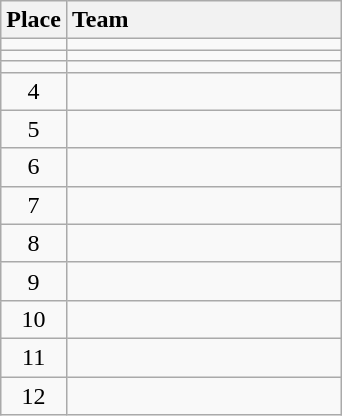<table class="wikitable" style="text-align:center; padding-bottom:0;">
<tr>
<th>Place</th>
<th style="width:11em; text-align:left;">Team</th>
</tr>
<tr>
<td></td>
<td align=left></td>
</tr>
<tr>
<td></td>
<td align=left></td>
</tr>
<tr>
<td></td>
<td align=left></td>
</tr>
<tr>
<td>4</td>
<td align=left></td>
</tr>
<tr>
<td>5</td>
<td align=left></td>
</tr>
<tr>
<td>6</td>
<td align=left></td>
</tr>
<tr>
<td>7</td>
<td align=left></td>
</tr>
<tr>
<td>8</td>
<td align=left></td>
</tr>
<tr>
<td>9</td>
<td align=left></td>
</tr>
<tr>
<td>10</td>
<td align=left></td>
</tr>
<tr>
<td>11</td>
<td align=left></td>
</tr>
<tr>
<td>12</td>
<td align=left></td>
</tr>
</table>
